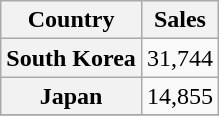<table class="wikitable plainrowheaders">
<tr>
<th>Country</th>
<th>Sales</th>
</tr>
<tr>
<th scope="row">South Korea</th>
<td align="center">31,744</td>
</tr>
<tr>
<th scope="row">Japan</th>
<td align="center">14,855</td>
</tr>
<tr>
</tr>
</table>
